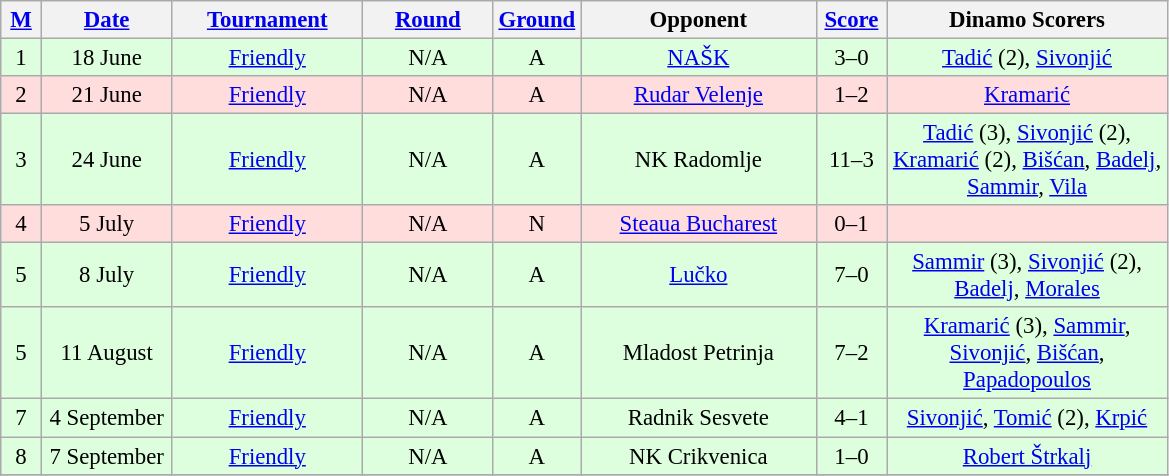<table class="wikitable sortable" style="text-align: center; font-size:95%;">
<tr>
<th width="20"><a href='#'>M</a></th>
<th width="80"><a href='#'>Date</a><br></th>
<th width="120"><a href='#'>Tournament</a><br></th>
<th width="80"><a href='#'>Round</a><br></th>
<th width="20"><a href='#'>Ground</a><br></th>
<th width="150">Opponent<br></th>
<th width="40"><a href='#'>Score</a><br></th>
<th width="180">Dinamo Scorers</th>
</tr>
<tr bgcolor="#ddffdd">
<td>1</td>
<td>18 June</td>
<td><a href='#'>Friendly</a></td>
<td>N/A</td>
<td>A</td>
<td><a href='#'>NAŠK</a></td>
<td>3–0</td>
<td><a href='#'>Tadić</a> (2), <a href='#'>Sivonjić</a></td>
</tr>
<tr bgcolor="#ffdddd">
<td>2</td>
<td>21 June</td>
<td><a href='#'>Friendly</a></td>
<td>N/A</td>
<td>A </td>
<td><a href='#'>Rudar Velenje</a> </td>
<td>1–2</td>
<td><a href='#'>Kramarić</a></td>
</tr>
<tr bgcolor="#ddffdd">
<td>3</td>
<td>24 June</td>
<td><a href='#'>Friendly</a></td>
<td>N/A</td>
<td>A </td>
<td>NK Radomlje </td>
<td>11–3</td>
<td><a href='#'>Tadić</a> (3), <a href='#'>Sivonjić</a> (2), <a href='#'>Kramarić</a> (2), <a href='#'>Bišćan</a>, <a href='#'>Badelj</a>, <a href='#'>Sammir</a>, <a href='#'>Vila</a></td>
</tr>
<tr bgcolor="#ffdddd">
<td>4</td>
<td>5 July</td>
<td><a href='#'>Friendly</a></td>
<td>N/A</td>
<td>N </td>
<td><a href='#'>Steaua Bucharest</a> </td>
<td>0–1</td>
<td></td>
</tr>
<tr bgcolor="#ddffdd">
<td>5</td>
<td>8 July</td>
<td><a href='#'>Friendly</a></td>
<td>N/A</td>
<td>A</td>
<td><a href='#'>Lučko</a></td>
<td>7–0</td>
<td><a href='#'>Sammir</a> (3), <a href='#'>Sivonjić</a> (2), <a href='#'>Badelj</a>, <a href='#'>Morales</a></td>
</tr>
<tr bgcolor="#ddffdd">
<td>5</td>
<td>11 August</td>
<td><a href='#'>Friendly</a></td>
<td>N/A</td>
<td>A</td>
<td>Mladost Petrinja</td>
<td>7–2</td>
<td><a href='#'>Kramarić</a> (3), <a href='#'>Sammir</a>, <a href='#'>Sivonjić</a>, <a href='#'>Bišćan</a>, <a href='#'>Papadopoulos</a></td>
</tr>
<tr bgcolor="#ddffdd">
<td>7</td>
<td>4 September</td>
<td><a href='#'>Friendly</a></td>
<td>N/A</td>
<td>A</td>
<td>Radnik Sesvete</td>
<td>4–1</td>
<td><a href='#'>Sivonjić</a>, <a href='#'>Tomić</a> (2), <a href='#'>Krpić</a></td>
</tr>
<tr bgcolor="#ddffdd">
<td>8</td>
<td>7 September</td>
<td><a href='#'>Friendly</a></td>
<td>N/A</td>
<td>A</td>
<td>NK Crikvenica</td>
<td>1–0</td>
<td><a href='#'>Robert Štrkalj</a></td>
</tr>
<tr>
</tr>
</table>
